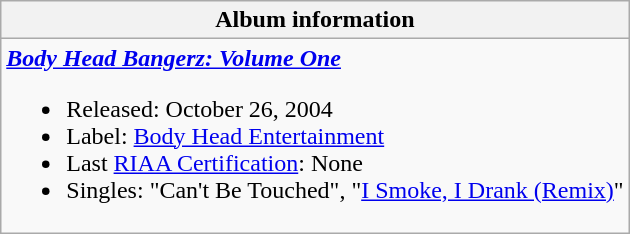<table class="wikitable">
<tr>
<th align="left">Album information</th>
</tr>
<tr>
<td align="left"><strong><em><a href='#'>Body Head Bangerz: Volume One</a></em></strong><br><ul><li>Released: October 26, 2004</li><li>Label: <a href='#'>Body Head Entertainment</a></li><li>Last <a href='#'>RIAA Certification</a>: None</li><li>Singles: "Can't Be Touched", "<a href='#'>I Smoke, I Drank (Remix)</a>"</li></ul></td>
</tr>
</table>
